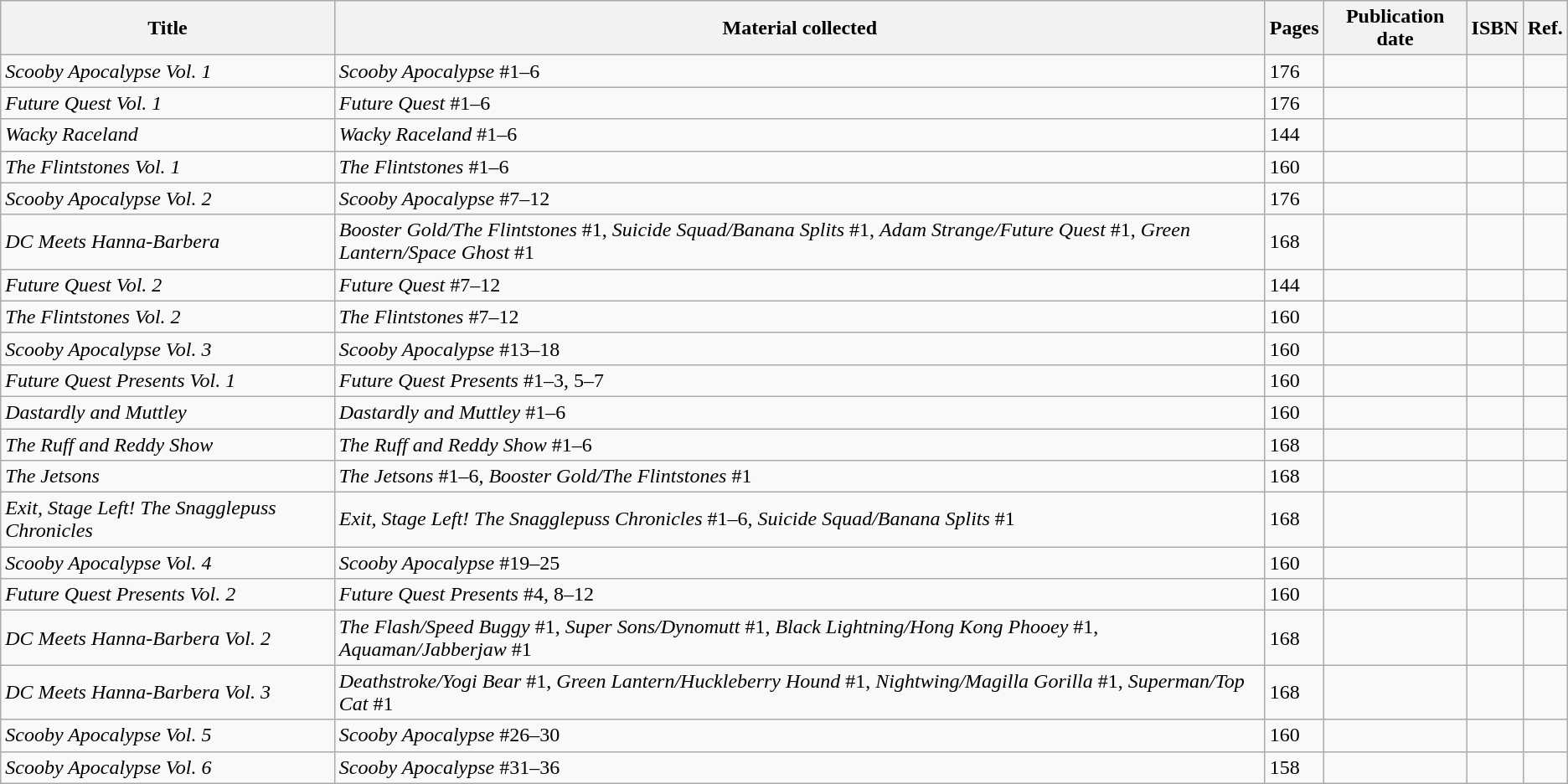<table class="wikitable collapsible sortable">
<tr>
<th scope="col">Title</th>
<th scope="col">Material collected</th>
<th scope="col">Pages</th>
<th scope="col">Publication date</th>
<th scope="col" class=unsortable>ISBN</th>
<th scope="col" class=unsortable>Ref.</th>
</tr>
<tr>
<td scope="row"><em>Scooby Apocalypse Vol. 1</em></td>
<td><em>Scooby Apocalypse</em> #1–6</td>
<td>176</td>
<td></td>
<td></td>
<td></td>
</tr>
<tr>
<td scope="row"><em>Future Quest Vol. 1</em></td>
<td><em>Future Quest</em> #1–6</td>
<td>176</td>
<td></td>
<td></td>
<td></td>
</tr>
<tr>
<td scope="row"><em>Wacky Raceland</em></td>
<td><em>Wacky Raceland</em> #1–6</td>
<td>144</td>
<td></td>
<td></td>
<td></td>
</tr>
<tr>
<td scope="row"><em>The Flintstones Vol. 1</em></td>
<td><em>The Flintstones</em> #1–6</td>
<td>160</td>
<td></td>
<td></td>
<td></td>
</tr>
<tr>
<td scope="row"><em>Scooby Apocalypse Vol. 2</em></td>
<td><em>Scooby Apocalypse</em> #7–12</td>
<td>176</td>
<td></td>
<td></td>
<td></td>
</tr>
<tr>
<td scope="row"><em>DC Meets Hanna-Barbera</em></td>
<td><em>Booster Gold/The Flintstones</em> #1, <em>Suicide Squad/Banana Splits</em> #1, <em>Adam Strange/Future Quest</em> #1, <em>Green Lantern/Space Ghost</em> #1</td>
<td>168</td>
<td></td>
<td></td>
<td></td>
</tr>
<tr>
<td scope="row"><em>Future Quest Vol. 2</em></td>
<td><em>Future Quest</em> #7–12</td>
<td>144</td>
<td></td>
<td></td>
<td></td>
</tr>
<tr>
<td><em>The Flintstones Vol. 2</em></td>
<td><em>The Flintstones</em> #7–12</td>
<td>160</td>
<td></td>
<td></td>
<td></td>
</tr>
<tr>
<td scope="row"><em>Scooby Apocalypse Vol. 3</em></td>
<td><em>Scooby Apocalypse</em> #13–18</td>
<td>160</td>
<td></td>
<td></td>
<td></td>
</tr>
<tr>
<td scope="row"><em>Future Quest Presents Vol. 1</em></td>
<td><em>Future Quest Presents</em> #1–3, 5–7</td>
<td>160</td>
<td></td>
<td></td>
<td></td>
</tr>
<tr>
<td scope="row"><em>Dastardly and Muttley</em></td>
<td><em>Dastardly and Muttley</em> #1–6</td>
<td>160</td>
<td></td>
<td></td>
<td></td>
</tr>
<tr>
<td scope="row"><em>The Ruff and Reddy Show</em></td>
<td><em>The Ruff and Reddy Show</em> #1–6</td>
<td>168</td>
<td></td>
<td></td>
<td></td>
</tr>
<tr>
<td scope="row"><em>The Jetsons</em></td>
<td><em>The Jetsons</em> #1–6, <em>Booster Gold/The Flintstones</em> #1</td>
<td>168</td>
<td></td>
<td></td>
<td></td>
</tr>
<tr>
<td scope="row"><em>Exit, Stage Left! The Snagglepuss Chronicles</em></td>
<td><em>Exit, Stage Left! The Snagglepuss Chronicles</em> #1–6, <em>Suicide Squad/Banana Splits</em> #1</td>
<td>168</td>
<td></td>
<td></td>
<td></td>
</tr>
<tr>
<td scope="row"><em>Scooby Apocalypse Vol. 4</em></td>
<td><em>Scooby Apocalypse</em> #19–25</td>
<td>160</td>
<td></td>
<td></td>
<td></td>
</tr>
<tr>
<td scope="row"><em>Future Quest Presents Vol. 2</em></td>
<td><em>Future Quest Presents</em> #4, 8–12</td>
<td>160</td>
<td></td>
<td></td>
<td></td>
</tr>
<tr>
<td scope="row"><em>DC Meets Hanna-Barbera Vol. 2</em></td>
<td><em>The Flash/Speed Buggy</em> #1, <em>Super Sons/Dynomutt</em> #1, <em>Black Lightning/Hong Kong Phooey</em> #1, <em>Aquaman/Jabberjaw</em> #1</td>
<td>168</td>
<td></td>
<td></td>
<td></td>
</tr>
<tr>
<td scope="row"><em>DC Meets Hanna-Barbera Vol. 3</em></td>
<td><em>Deathstroke/Yogi Bear</em> #1, <em>Green Lantern/Huckleberry Hound</em> #1, <em>Nightwing/Magilla Gorilla</em> #1, <em>Superman/Top Cat</em> #1</td>
<td>168</td>
<td></td>
<td></td>
<td></td>
</tr>
<tr>
<td scope="row"><em>Scooby Apocalypse Vol. 5</em></td>
<td><em>Scooby Apocalypse</em> #26–30</td>
<td>160</td>
<td></td>
<td></td>
<td></td>
</tr>
<tr>
<td scope="row"><em>Scooby Apocalypse Vol. 6</em></td>
<td><em>Scooby Apocalypse</em> #31–36</td>
<td>158</td>
<td></td>
<td></td>
<td></td>
</tr>
</table>
